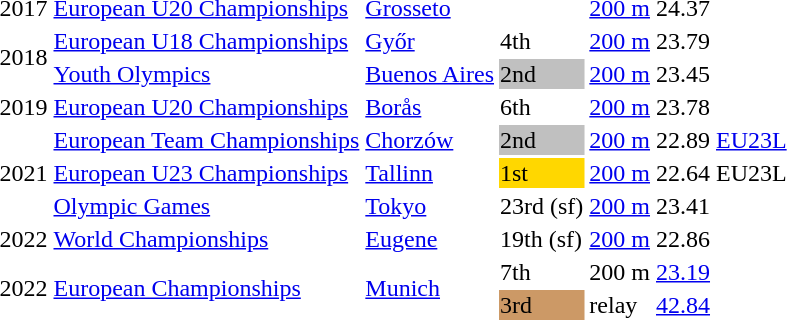<table>
<tr>
<td>2017</td>
<td align=left><a href='#'>European U20 Championships</a></td>
<td align=left> <a href='#'>Grosseto</a></td>
<td></td>
<td><a href='#'>200 m</a></td>
<td>24.37</td>
<td></td>
</tr>
<tr>
<td rowspan=2>2018</td>
<td align=left><a href='#'>European U18 Championships</a></td>
<td align=left> <a href='#'>Győr</a></td>
<td>4th</td>
<td><a href='#'>200 m</a></td>
<td>23.79</td>
<td></td>
</tr>
<tr>
<td align=left><a href='#'>Youth Olympics</a></td>
<td align=left> <a href='#'>Buenos Aires</a></td>
<td bgcolor=silver>2nd</td>
<td><a href='#'>200 m</a></td>
<td>23.45</td>
<td> </td>
</tr>
<tr>
<td>2019</td>
<td align=left><a href='#'>European U20 Championships</a></td>
<td align=left> <a href='#'>Borås</a></td>
<td>6th</td>
<td><a href='#'>200 m</a></td>
<td>23.78</td>
<td></td>
</tr>
<tr>
<td rowspan=3>2021</td>
<td align=left><a href='#'>European Team Championships</a></td>
<td align=left> <a href='#'>Chorzów</a></td>
<td bgcolor=silver>2nd</td>
<td><a href='#'>200 m</a></td>
<td>22.89</td>
<td> <a href='#'>EU23L</a></td>
</tr>
<tr>
<td align=left><a href='#'>European U23 Championships</a></td>
<td align=left> <a href='#'>Tallinn</a></td>
<td bgcolor=gold>1st</td>
<td><a href='#'>200 m</a></td>
<td>22.64</td>
<td> EU23L</td>
</tr>
<tr>
<td align=left><a href='#'>Olympic Games</a></td>
<td align=left> <a href='#'>Tokyo</a></td>
<td>23rd (sf)</td>
<td><a href='#'>200 m</a></td>
<td>23.41</td>
<td></td>
</tr>
<tr>
<td>2022</td>
<td align=left><a href='#'>World Championships</a></td>
<td align=left> <a href='#'>Eugene</a></td>
<td>19th (sf)</td>
<td><a href='#'>200 m</a></td>
<td>22.86</td>
<td></td>
</tr>
<tr>
<td rowspan=2>2022</td>
<td rowspan=2 align=left><a href='#'>European Championships</a></td>
<td rowspan=2 align=left> <a href='#'>Munich</a></td>
<td>7th</td>
<td>200 m</td>
<td><a href='#'>23.19</a></td>
<td></td>
</tr>
<tr>
<td bgcolor=cc9966>3rd</td>
<td> relay</td>
<td><a href='#'>42.84</a></td>
<td></td>
</tr>
</table>
